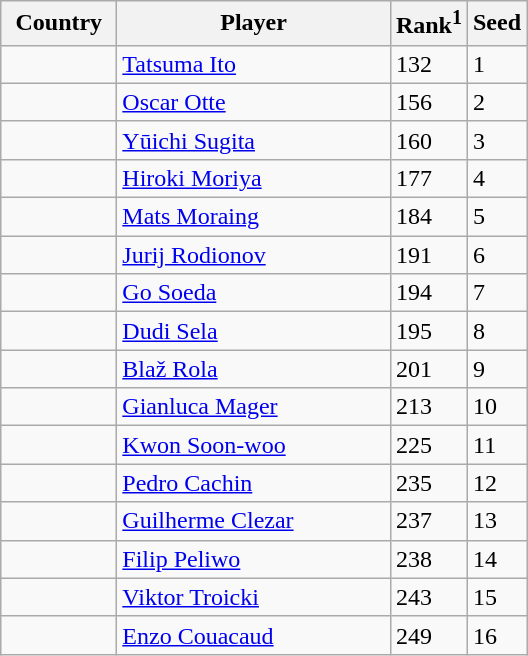<table class="sortable wikitable">
<tr>
<th width="70">Country</th>
<th width="175">Player</th>
<th>Rank<sup>1</sup></th>
<th>Seed</th>
</tr>
<tr>
<td></td>
<td><a href='#'>Tatsuma Ito</a></td>
<td>132</td>
<td>1</td>
</tr>
<tr>
<td></td>
<td><a href='#'>Oscar Otte</a></td>
<td>156</td>
<td>2</td>
</tr>
<tr>
<td></td>
<td><a href='#'>Yūichi Sugita</a></td>
<td>160</td>
<td>3</td>
</tr>
<tr>
<td></td>
<td><a href='#'>Hiroki Moriya</a></td>
<td>177</td>
<td>4</td>
</tr>
<tr>
<td></td>
<td><a href='#'>Mats Moraing</a></td>
<td>184</td>
<td>5</td>
</tr>
<tr>
<td></td>
<td><a href='#'>Jurij Rodionov</a></td>
<td>191</td>
<td>6</td>
</tr>
<tr>
<td></td>
<td><a href='#'>Go Soeda</a></td>
<td>194</td>
<td>7</td>
</tr>
<tr>
<td></td>
<td><a href='#'>Dudi Sela</a></td>
<td>195</td>
<td>8</td>
</tr>
<tr>
<td></td>
<td><a href='#'>Blaž Rola</a></td>
<td>201</td>
<td>9</td>
</tr>
<tr>
<td></td>
<td><a href='#'>Gianluca Mager</a></td>
<td>213</td>
<td>10</td>
</tr>
<tr>
<td></td>
<td><a href='#'>Kwon Soon-woo</a></td>
<td>225</td>
<td>11</td>
</tr>
<tr>
<td></td>
<td><a href='#'>Pedro Cachin</a></td>
<td>235</td>
<td>12</td>
</tr>
<tr>
<td></td>
<td><a href='#'>Guilherme Clezar</a></td>
<td>237</td>
<td>13</td>
</tr>
<tr>
<td></td>
<td><a href='#'>Filip Peliwo</a></td>
<td>238</td>
<td>14</td>
</tr>
<tr>
<td></td>
<td><a href='#'>Viktor Troicki</a></td>
<td>243</td>
<td>15</td>
</tr>
<tr>
<td></td>
<td><a href='#'>Enzo Couacaud</a></td>
<td>249</td>
<td>16</td>
</tr>
</table>
